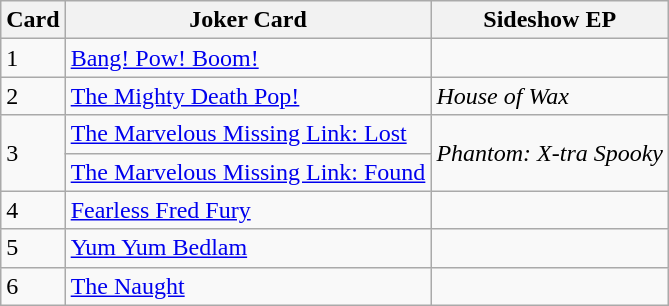<table class="wikitable">
<tr>
<th>Card</th>
<th>Joker Card</th>
<th><strong>Sideshow EP</strong></th>
</tr>
<tr>
<td>1</td>
<td><a href='#'>Bang! Pow! Boom!</a></td>
<td></td>
</tr>
<tr>
<td>2</td>
<td><a href='#'>The Mighty Death Pop!</a></td>
<td><em>House of Wax</em></td>
</tr>
<tr>
<td rowspan="2">3</td>
<td><a href='#'>The Marvelous Missing Link: Lost</a></td>
<td rowspan="2"><em>Phantom: X-tra Spooky</em></td>
</tr>
<tr>
<td><a href='#'>The Marvelous Missing Link: Found</a></td>
</tr>
<tr>
<td>4</td>
<td><a href='#'>Fearless Fred Fury</a></td>
<td></td>
</tr>
<tr>
<td>5</td>
<td><a href='#'>Yum Yum Bedlam</a></td>
<td></td>
</tr>
<tr>
<td>6</td>
<td><a href='#'>The Naught</a></td>
<td></td>
</tr>
</table>
